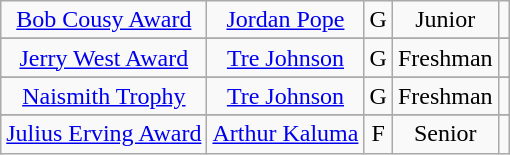<table class="wikitable">
<tr align="center">
<td><a href='#'>Bob Cousy Award</a></td>
<td><a href='#'>Jordan Pope</a></td>
<td>G</td>
<td>Junior</td>
<td></td>
</tr>
<tr>
</tr>
<tr align="center">
<td><a href='#'>Jerry West Award</a></td>
<td><a href='#'>Tre Johnson</a></td>
<td>G</td>
<td>Freshman</td>
<td></td>
</tr>
<tr>
</tr>
<tr align="center">
<td><a href='#'>Naismith Trophy</a></td>
<td><a href='#'>Tre Johnson</a></td>
<td>G</td>
<td>Freshman</td>
<td></td>
</tr>
<tr>
</tr>
<tr align="center">
<td><a href='#'>Julius Erving Award</a></td>
<td><a href='#'>Arthur Kaluma</a></td>
<td>F</td>
<td>Senior</td>
<td></td>
</tr>
</table>
